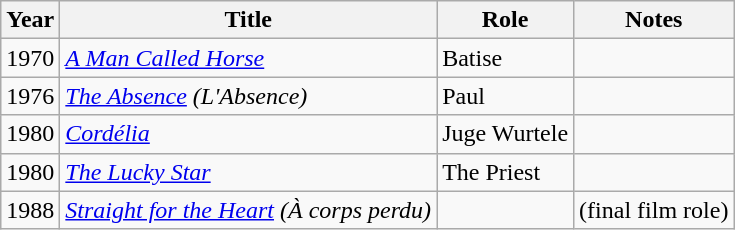<table class="wikitable">
<tr>
<th>Year</th>
<th>Title</th>
<th>Role</th>
<th>Notes</th>
</tr>
<tr>
<td>1970</td>
<td><em><a href='#'>A Man Called Horse</a></em></td>
<td>Batise</td>
<td></td>
</tr>
<tr>
<td>1976</td>
<td><em><a href='#'>The Absence</a> (L'Absence)</em></td>
<td>Paul</td>
<td></td>
</tr>
<tr>
<td>1980</td>
<td><em><a href='#'>Cordélia</a></em></td>
<td>Juge Wurtele</td>
<td></td>
</tr>
<tr>
<td>1980</td>
<td><em><a href='#'>The Lucky Star</a></em></td>
<td>The Priest</td>
<td></td>
</tr>
<tr>
<td>1988</td>
<td><em><a href='#'>Straight for the Heart</a> (À corps perdu)</em></td>
<td></td>
<td>(final film role)</td>
</tr>
</table>
